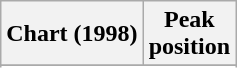<table class="wikitable sortable">
<tr>
<th align="left">Chart (1998)</th>
<th align="center">Peak<br>position</th>
</tr>
<tr>
</tr>
<tr>
</tr>
</table>
